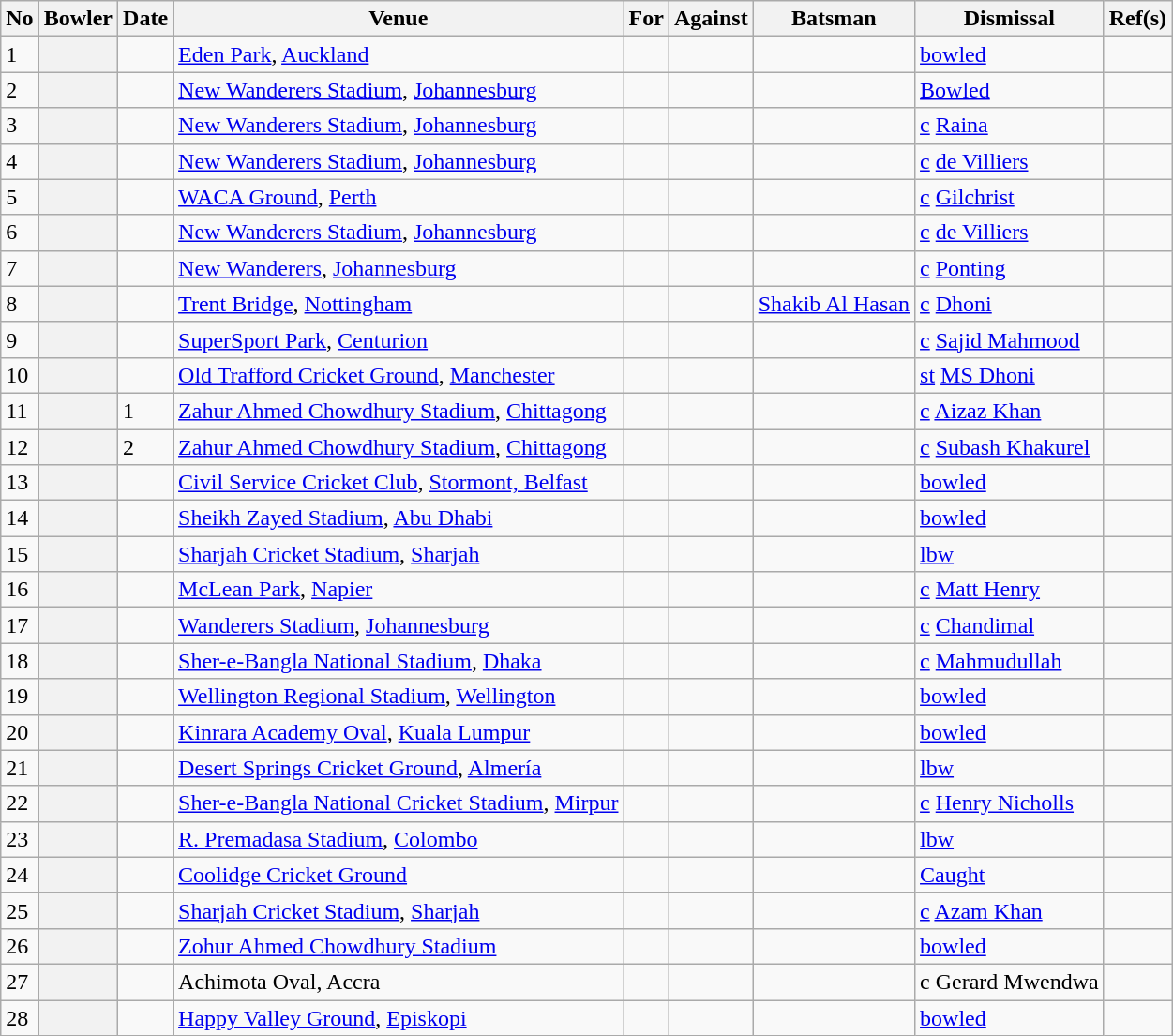<table class="wikitable plainrowheaders sortable"">
<tr align=center>
<th scope="col">No</th>
<th scope="col">Bowler</th>
<th scope="col">Date</th>
<th scope="col">Venue</th>
<th scope="col">For</th>
<th scope="col">Against</th>
<th scope="col">Batsman</th>
<th scope="col">Dismissal</th>
<th scope="col" class="unsortable">Ref(s)</th>
</tr>
<tr>
<td>1</td>
<th scope="row"></th>
<td></td>
<td><a href='#'>Eden Park</a>, <a href='#'>Auckland</a></td>
<td></td>
<td></td>
<td></td>
<td><a href='#'>bowled</a></td>
<td></td>
</tr>
<tr>
<td>2</td>
<th scope="row"></th>
<td></td>
<td><a href='#'>New Wanderers Stadium</a>, <a href='#'>Johannesburg</a></td>
<td></td>
<td></td>
<td></td>
<td><a href='#'>Bowled</a></td>
<td></td>
</tr>
<tr>
<td>3</td>
<th scope="row"></th>
<td></td>
<td><a href='#'>New Wanderers Stadium</a>, <a href='#'>Johannesburg</a></td>
<td></td>
<td></td>
<td></td>
<td><a href='#'>c</a> <a href='#'>Raina</a></td>
<td></td>
</tr>
<tr>
<td>4</td>
<th scope="row"></th>
<td></td>
<td><a href='#'>New Wanderers Stadium</a>, <a href='#'>Johannesburg</a></td>
<td></td>
<td></td>
<td></td>
<td><a href='#'>c</a> <a href='#'>de Villiers</a></td>
<td></td>
</tr>
<tr>
<td>5</td>
<th scope="row"></th>
<td></td>
<td><a href='#'>WACA Ground</a>, <a href='#'>Perth</a></td>
<td></td>
<td></td>
<td></td>
<td><a href='#'>c</a> <a href='#'>Gilchrist</a></td>
<td></td>
</tr>
<tr>
<td>6</td>
<th scope="row"></th>
<td></td>
<td><a href='#'>New Wanderers Stadium</a>, <a href='#'>Johannesburg</a></td>
<td></td>
<td></td>
<td></td>
<td><a href='#'>c</a> <a href='#'>de Villiers</a></td>
<td></td>
</tr>
<tr>
<td>7</td>
<th scope="row"></th>
<td></td>
<td><a href='#'>New Wanderers</a>, <a href='#'>Johannesburg</a></td>
<td></td>
<td></td>
<td></td>
<td><a href='#'>c</a> <a href='#'>Ponting</a></td>
<td></td>
</tr>
<tr>
<td>8</td>
<th scope="row"></th>
<td></td>
<td><a href='#'>Trent Bridge</a>, <a href='#'>Nottingham</a></td>
<td></td>
<td></td>
<td><a href='#'>Shakib Al Hasan</a></td>
<td><a href='#'>c</a> <a href='#'>Dhoni</a></td>
<td></td>
</tr>
<tr>
<td>9</td>
<th scope="row"></th>
<td></td>
<td><a href='#'>SuperSport Park</a>, <a href='#'>Centurion</a></td>
<td></td>
<td></td>
<td></td>
<td><a href='#'>c</a> <a href='#'>Sajid Mahmood</a></td>
<td></td>
</tr>
<tr>
<td>10</td>
<th scope="row"></th>
<td></td>
<td><a href='#'>Old Trafford Cricket Ground</a>, <a href='#'>Manchester</a></td>
<td></td>
<td></td>
<td></td>
<td><a href='#'>st</a> <a href='#'>MS Dhoni</a></td>
<td></td>
</tr>
<tr>
<td>11</td>
<th scope="row"></th>
<td><span>1</span></td>
<td><a href='#'>Zahur Ahmed Chowdhury Stadium</a>, <a href='#'>Chittagong</a></td>
<td></td>
<td></td>
<td></td>
<td><a href='#'>c</a> <a href='#'>Aizaz Khan</a></td>
<td></td>
</tr>
<tr>
<td>12</td>
<th scope="row"></th>
<td><span>2</span></td>
<td><a href='#'>Zahur Ahmed Chowdhury Stadium</a>, <a href='#'>Chittagong</a></td>
<td></td>
<td></td>
<td></td>
<td><a href='#'>c</a> <a href='#'>Subash Khakurel</a></td>
<td></td>
</tr>
<tr>
<td>13</td>
<th scope="row"></th>
<td></td>
<td><a href='#'>Civil Service Cricket Club</a>, <a href='#'>Stormont, Belfast</a></td>
<td></td>
<td></td>
<td></td>
<td><a href='#'>bowled</a></td>
<td></td>
</tr>
<tr>
<td>14</td>
<th scope="row"></th>
<td></td>
<td><a href='#'>Sheikh Zayed Stadium</a>, <a href='#'>Abu Dhabi</a></td>
<td></td>
<td></td>
<td></td>
<td><a href='#'>bowled</a></td>
<td></td>
</tr>
<tr>
<td>15</td>
<th scope="row"></th>
<td></td>
<td><a href='#'>Sharjah Cricket Stadium</a>, <a href='#'>Sharjah</a></td>
<td></td>
<td></td>
<td></td>
<td><a href='#'>lbw</a></td>
<td></td>
</tr>
<tr>
<td>16</td>
<th scope="row"></th>
<td></td>
<td><a href='#'>McLean Park</a>, <a href='#'>Napier</a></td>
<td></td>
<td></td>
<td></td>
<td><a href='#'>c</a> <a href='#'>Matt Henry</a></td>
<td></td>
</tr>
<tr>
<td>17</td>
<th scope="row"></th>
<td></td>
<td><a href='#'>Wanderers Stadium</a>, <a href='#'>Johannesburg</a></td>
<td></td>
<td></td>
<td></td>
<td><a href='#'>c</a> <a href='#'>Chandimal</a></td>
<td></td>
</tr>
<tr>
<td>18</td>
<th scope="row"></th>
<td></td>
<td><a href='#'>Sher-e-Bangla National Stadium</a>, <a href='#'>Dhaka</a></td>
<td></td>
<td></td>
<td></td>
<td><a href='#'>c</a> <a href='#'>Mahmudullah</a></td>
<td></td>
</tr>
<tr>
<td>19</td>
<th scope="row"></th>
<td></td>
<td><a href='#'>Wellington Regional Stadium</a>, <a href='#'>Wellington</a></td>
<td></td>
<td></td>
<td></td>
<td><a href='#'>bowled</a></td>
<td></td>
</tr>
<tr>
<td>20</td>
<th scope="row"></th>
<td></td>
<td><a href='#'>Kinrara Academy Oval</a>, <a href='#'>Kuala Lumpur</a></td>
<td></td>
<td></td>
<td></td>
<td><a href='#'>bowled</a></td>
<td></td>
</tr>
<tr>
<td>21</td>
<th scope="row"></th>
<td></td>
<td><a href='#'>Desert Springs Cricket Ground</a>, <a href='#'>Almería</a></td>
<td></td>
<td></td>
<td></td>
<td><a href='#'>lbw</a></td>
<td></td>
</tr>
<tr>
<td>22</td>
<th scope="row"></th>
<td></td>
<td><a href='#'>Sher-e-Bangla National Cricket Stadium</a>, <a href='#'>Mirpur</a></td>
<td></td>
<td></td>
<td></td>
<td><a href='#'>c</a> <a href='#'>Henry Nicholls</a></td>
<td></td>
</tr>
<tr>
<td>23</td>
<th scope="row"></th>
<td></td>
<td><a href='#'>R. Premadasa Stadium</a>, <a href='#'>Colombo</a></td>
<td></td>
<td></td>
<td></td>
<td><a href='#'>lbw</a></td>
<td></td>
</tr>
<tr>
<td>24</td>
<th scope="row"></th>
<td></td>
<td><a href='#'>Coolidge Cricket Ground</a></td>
<td></td>
<td></td>
<td></td>
<td><a href='#'>Caught</a></td>
<td></td>
</tr>
<tr>
<td>25</td>
<th scope="row"></th>
<td></td>
<td><a href='#'>Sharjah Cricket Stadium</a>, <a href='#'>Sharjah</a></td>
<td></td>
<td></td>
<td></td>
<td><a href='#'>c</a> <a href='#'>Azam Khan</a></td>
<td></td>
</tr>
<tr>
<td>26</td>
<th scope="row"></th>
<td></td>
<td><a href='#'>Zohur Ahmed Chowdhury Stadium</a></td>
<td></td>
<td></td>
<td></td>
<td><a href='#'>bowled</a></td>
<td></td>
</tr>
<tr>
<td>27</td>
<th scope="row"></th>
<td></td>
<td>Achimota Oval, Accra</td>
<td></td>
<td></td>
<td></td>
<td>c Gerard Mwendwa</td>
<td></td>
</tr>
<tr>
<td>28</td>
<th scope="row"></th>
<td></td>
<td><a href='#'>Happy Valley Ground</a>, <a href='#'>Episkopi</a></td>
<td></td>
<td></td>
<td></td>
<td><a href='#'>bowled</a></td>
<td></td>
</tr>
</table>
